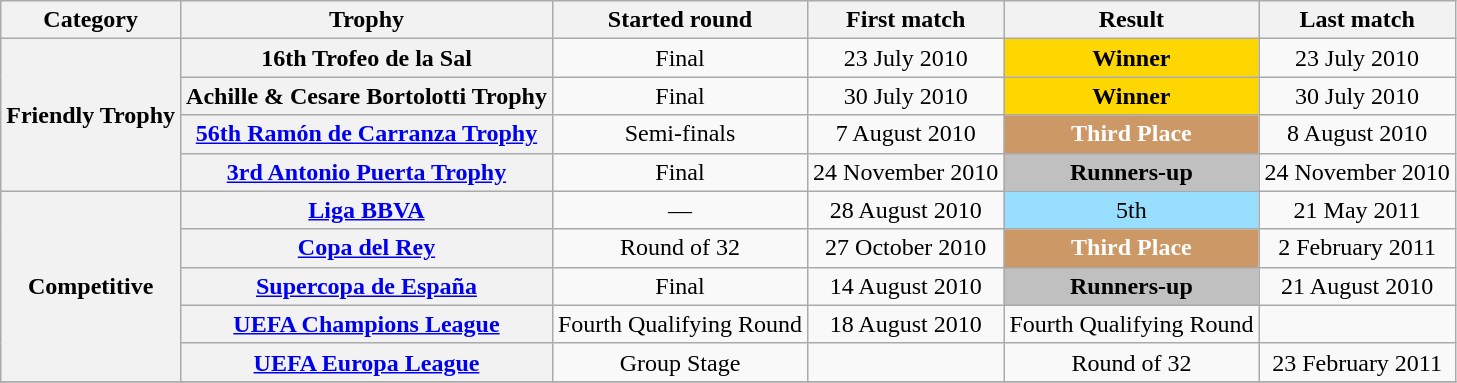<table class="wikitable">
<tr>
<th>Category</th>
<th>Trophy</th>
<th>Started round</th>
<th>First match</th>
<th>Result</th>
<th>Last match</th>
</tr>
<tr>
<th rowspan="4">Friendly Trophy</th>
<th>16th Trofeo de la Sal</th>
<td align="center">Final</td>
<td align="center">23 July 2010</td>
<td align="center" bgcolor=gold><strong>Winner</strong></td>
<td align="center">23 July 2010</td>
</tr>
<tr>
<th>Achille & Cesare Bortolotti Trophy</th>
<td align="center">Final</td>
<td align="center">30 July 2010</td>
<td align="center" bgcolor=gold><strong>Winner</strong></td>
<td align="center">30 July 2010</td>
</tr>
<tr>
<th><a href='#'>56th Ramón de Carranza Trophy</a></th>
<td align="center">Semi-finals</td>
<td align="center">7 August 2010</td>
<td align="center" bgcolor="#cc9966" style="color:white"><strong>Third Place</strong></td>
<td align="center">8 August 2010</td>
</tr>
<tr>
<th><a href='#'>3rd Antonio Puerta Trophy</a></th>
<td align="center">Final</td>
<td align="center">24 November 2010</td>
<td align="center" bgcolor=silver><strong>Runners-up</strong></td>
<td align="center">24 November 2010</td>
</tr>
<tr>
<th rowspan="5">Competitive</th>
<th><a href='#'>Liga BBVA</a></th>
<td align="center">—</td>
<td align="center">28 August 2010</td>
<td align="center" bgcolor="#97DEFF">5th</td>
<td align="center">21 May 2011</td>
</tr>
<tr>
<th><a href='#'>Copa del Rey</a></th>
<td align="center">Round of 32</td>
<td align="center">27 October 2010</td>
<td align="center" bgcolor="#cc9966" style="color:white"><strong>Third Place</strong></td>
<td align="center">2 February 2011</td>
</tr>
<tr>
<th><a href='#'>Supercopa de España</a></th>
<td align="center">Final</td>
<td align="center">14 August 2010</td>
<td align="center" bgcolor="silver"><strong>Runners-up</strong></td>
<td align="center">21 August 2010</td>
</tr>
<tr>
<th><a href='#'>UEFA Champions League</a></th>
<td align="center">Fourth Qualifying Round</td>
<td align="center">18 August 2010</td>
<td align="center">Fourth Qualifying Round</td>
<td align="center"></td>
</tr>
<tr>
<th><a href='#'>UEFA Europa League</a></th>
<td align="center">Group Stage</td>
<td align="center"></td>
<td align="center">Round of 32</td>
<td align="center">23 February 2011</td>
</tr>
<tr>
</tr>
</table>
